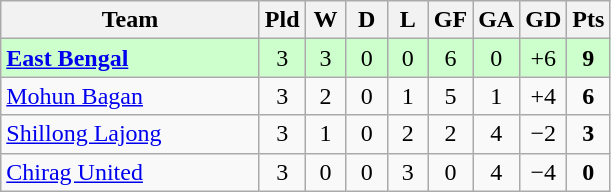<table class="wikitable" style="text-align: center;">
<tr>
<th width=165>Team</th>
<th width=20>Pld</th>
<th width=20>W</th>
<th width=20>D</th>
<th width=20>L</th>
<th width=20>GF</th>
<th width=20>GA</th>
<th width=20>GD</th>
<th width=20>Pts</th>
</tr>
<tr bgcolor="#ccffcc">
<td align=left><strong><a href='#'>East Bengal</a></strong></td>
<td>3</td>
<td>3</td>
<td>0</td>
<td>0</td>
<td>6</td>
<td>0</td>
<td>+6</td>
<td><strong>9</strong></td>
</tr>
<tr>
<td align=left><a href='#'>Mohun Bagan</a></td>
<td>3</td>
<td>2</td>
<td>0</td>
<td>1</td>
<td>5</td>
<td>1</td>
<td>+4</td>
<td><strong>6</strong></td>
</tr>
<tr>
<td align=left><a href='#'>Shillong Lajong</a></td>
<td>3</td>
<td>1</td>
<td>0</td>
<td>2</td>
<td>2</td>
<td>4</td>
<td>−2</td>
<td><strong>3</strong></td>
</tr>
<tr>
<td align=left><a href='#'>Chirag United</a></td>
<td>3</td>
<td>0</td>
<td>0</td>
<td>3</td>
<td>0</td>
<td>4</td>
<td>−4</td>
<td><strong>0</strong></td>
</tr>
</table>
